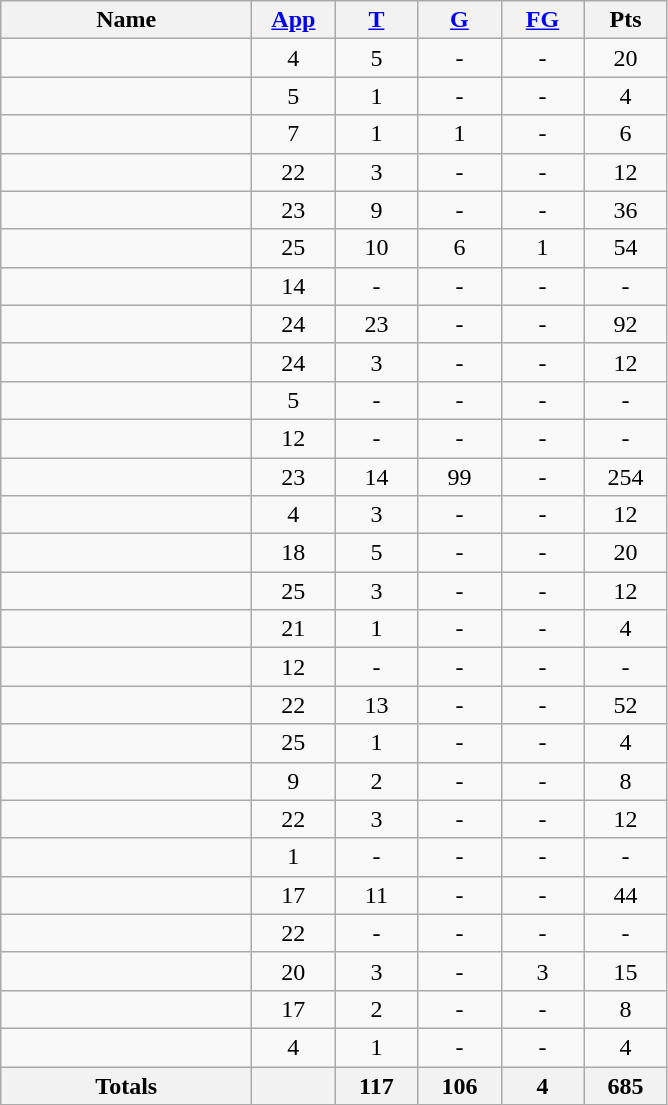<table class="wikitable sortable" style="text-align: center;">
<tr>
<th style="width:10em">Name</th>
<th style="width:3em"><a href='#'>App</a></th>
<th style="width:3em"><a href='#'>T</a></th>
<th style="width:3em"><a href='#'>G</a></th>
<th style="width:3em"><a href='#'>FG</a></th>
<th style="width:3em">Pts</th>
</tr>
<tr>
<td style="text-align:left;"></td>
<td>4</td>
<td>5</td>
<td>-</td>
<td>-</td>
<td>20</td>
</tr>
<tr>
<td style="text-align:left;"></td>
<td>5</td>
<td>1</td>
<td>-</td>
<td>-</td>
<td>4</td>
</tr>
<tr>
<td style="text-align:left;"></td>
<td>7</td>
<td>1</td>
<td>1</td>
<td>-</td>
<td>6</td>
</tr>
<tr>
<td style="text-align:left;"></td>
<td>22</td>
<td>3</td>
<td>-</td>
<td>-</td>
<td>12</td>
</tr>
<tr>
<td style="text-align:left;"></td>
<td>23</td>
<td>9</td>
<td>-</td>
<td>-</td>
<td>36</td>
</tr>
<tr>
<td style="text-align:left;"></td>
<td>25</td>
<td>10</td>
<td>6</td>
<td>1</td>
<td>54</td>
</tr>
<tr>
<td style="text-align:left;"></td>
<td>14</td>
<td>-</td>
<td>-</td>
<td>-</td>
<td>-</td>
</tr>
<tr>
<td style="text-align:left;"></td>
<td>24</td>
<td>23</td>
<td>-</td>
<td>-</td>
<td>92</td>
</tr>
<tr>
<td style="text-align:left;"></td>
<td>24</td>
<td>3</td>
<td>-</td>
<td>-</td>
<td>12</td>
</tr>
<tr>
<td style="text-align:left;"></td>
<td>5</td>
<td>-</td>
<td>-</td>
<td>-</td>
<td>-</td>
</tr>
<tr>
<td style="text-align:left;"></td>
<td>12</td>
<td>-</td>
<td>-</td>
<td>-</td>
<td>-</td>
</tr>
<tr>
<td style="text-align:left;"></td>
<td>23</td>
<td>14</td>
<td>99</td>
<td>-</td>
<td>254</td>
</tr>
<tr>
<td style="text-align:left;"></td>
<td>4</td>
<td>3</td>
<td>-</td>
<td>-</td>
<td>12</td>
</tr>
<tr>
<td style="text-align:left;"></td>
<td>18</td>
<td>5</td>
<td>-</td>
<td>-</td>
<td>20</td>
</tr>
<tr>
<td style="text-align:left;"></td>
<td>25</td>
<td>3</td>
<td>-</td>
<td>-</td>
<td>12</td>
</tr>
<tr>
<td style="text-align:left;"></td>
<td>21</td>
<td>1</td>
<td>-</td>
<td>-</td>
<td>4</td>
</tr>
<tr>
<td style="text-align:left;"></td>
<td>12</td>
<td>-</td>
<td>-</td>
<td>-</td>
<td>-</td>
</tr>
<tr>
<td style="text-align:left;"></td>
<td>22</td>
<td>13</td>
<td>-</td>
<td>-</td>
<td>52</td>
</tr>
<tr>
<td style="text-align:left;"></td>
<td>25</td>
<td>1</td>
<td>-</td>
<td>-</td>
<td>4</td>
</tr>
<tr>
<td style="text-align:left;"></td>
<td>9</td>
<td>2</td>
<td>-</td>
<td>-</td>
<td>8</td>
</tr>
<tr>
<td style="text-align:left;"></td>
<td>22</td>
<td>3</td>
<td>-</td>
<td>-</td>
<td>12</td>
</tr>
<tr>
<td style="text-align:left;"></td>
<td>1</td>
<td>-</td>
<td>-</td>
<td>-</td>
<td>-</td>
</tr>
<tr>
<td style="text-align:left;"></td>
<td>17</td>
<td>11</td>
<td>-</td>
<td>-</td>
<td>44</td>
</tr>
<tr>
<td style="text-align:left;"></td>
<td>22</td>
<td>-</td>
<td>-</td>
<td>-</td>
<td>-</td>
</tr>
<tr>
<td style="text-align:left;"></td>
<td>20</td>
<td>3</td>
<td>-</td>
<td>3</td>
<td>15</td>
</tr>
<tr>
<td style="text-align:left;"></td>
<td>17</td>
<td>2</td>
<td>-</td>
<td>-</td>
<td>8</td>
</tr>
<tr>
<td style="text-align:left;"></td>
<td>4</td>
<td>1</td>
<td>-</td>
<td>-</td>
<td>4</td>
</tr>
<tr class="sortbottom">
<th>Totals</th>
<th></th>
<th>117</th>
<th>106</th>
<th>4</th>
<th>685</th>
</tr>
</table>
